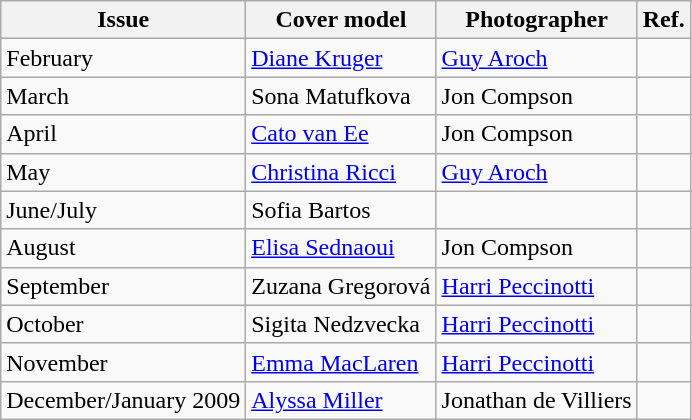<table class="wikitable">
<tr>
<th>Issue</th>
<th>Cover model</th>
<th>Photographer</th>
<th>Ref.</th>
</tr>
<tr>
<td>February</td>
<td><a href='#'>Diane Kruger</a></td>
<td><a href='#'>Guy Aroch</a></td>
<td></td>
</tr>
<tr>
<td>March</td>
<td>Sona Matufkova</td>
<td>Jon Compson</td>
<td></td>
</tr>
<tr>
<td>April</td>
<td><a href='#'>Cato van Ee</a></td>
<td>Jon Compson</td>
<td></td>
</tr>
<tr>
<td>May</td>
<td><a href='#'>Christina Ricci</a></td>
<td><a href='#'>Guy Aroch</a></td>
<td></td>
</tr>
<tr>
<td>June/July</td>
<td>Sofia Bartos</td>
<td></td>
<td></td>
</tr>
<tr>
<td>August</td>
<td><a href='#'>Elisa Sednaoui</a></td>
<td>Jon Compson</td>
<td></td>
</tr>
<tr>
<td>September</td>
<td>Zuzana Gregorová</td>
<td><a href='#'>Harri Peccinotti</a></td>
<td></td>
</tr>
<tr>
<td>October</td>
<td>Sigita Nedzvecka</td>
<td><a href='#'>Harri Peccinotti</a></td>
<td></td>
</tr>
<tr>
<td>November</td>
<td><a href='#'>Emma MacLaren</a></td>
<td><a href='#'>Harri Peccinotti</a></td>
<td></td>
</tr>
<tr>
<td>December/January 2009</td>
<td><a href='#'>Alyssa Miller</a></td>
<td>Jonathan de Villiers</td>
<td></td>
</tr>
</table>
